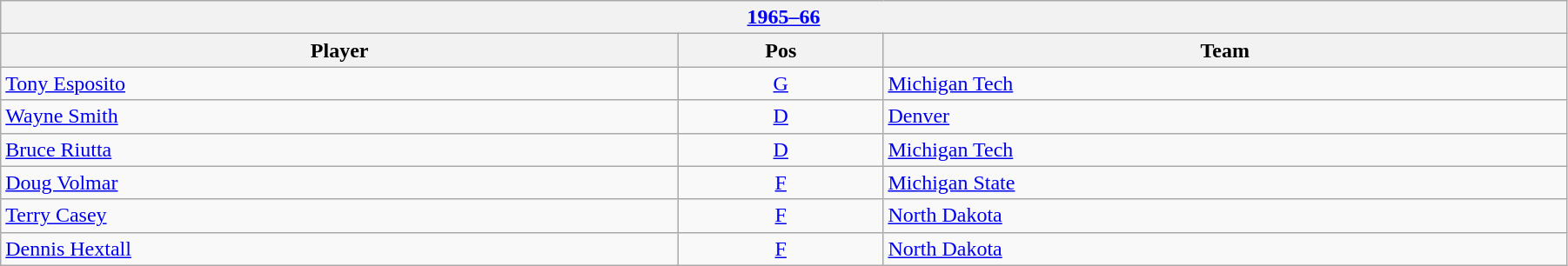<table class="wikitable" width=95%>
<tr>
<th colspan=3><a href='#'>1965–66</a></th>
</tr>
<tr>
<th>Player</th>
<th>Pos</th>
<th>Team</th>
</tr>
<tr>
<td><a href='#'>Tony Esposito</a></td>
<td align=center><a href='#'>G</a></td>
<td><a href='#'>Michigan Tech</a></td>
</tr>
<tr>
<td><a href='#'>Wayne Smith</a></td>
<td align=center><a href='#'>D</a></td>
<td><a href='#'>Denver</a></td>
</tr>
<tr>
<td><a href='#'>Bruce Riutta</a></td>
<td align=center><a href='#'>D</a></td>
<td><a href='#'>Michigan Tech</a></td>
</tr>
<tr>
<td><a href='#'>Doug Volmar</a></td>
<td align=center><a href='#'>F</a></td>
<td><a href='#'>Michigan State</a></td>
</tr>
<tr>
<td><a href='#'>Terry Casey</a></td>
<td align=center><a href='#'>F</a></td>
<td><a href='#'>North Dakota</a></td>
</tr>
<tr>
<td><a href='#'>Dennis Hextall</a></td>
<td align=center><a href='#'>F</a></td>
<td><a href='#'>North Dakota</a></td>
</tr>
</table>
